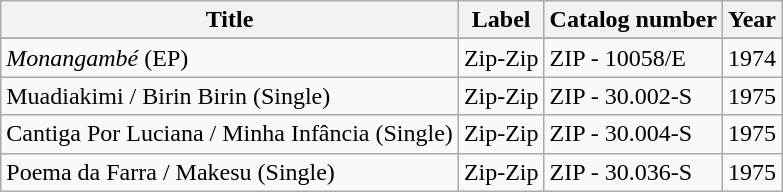<table class="wikitable">
<tr>
<th>Title</th>
<th>Label</th>
<th>Catalog number</th>
<th>Year</th>
</tr>
<tr>
</tr>
<tr>
<td><em>Monangambé</em> (EP)</td>
<td>Zip-Zip</td>
<td>ZIP - 10058/E</td>
<td>1974</td>
</tr>
<tr>
<td>Muadiakimi / Birin Birin (Single)</td>
<td>Zip-Zip</td>
<td>ZIP - 30.002-S</td>
<td>1975</td>
</tr>
<tr>
<td>Cantiga Por Luciana / Minha Infância (Single)</td>
<td>Zip-Zip</td>
<td>ZIP - 30.004-S</td>
<td>1975</td>
</tr>
<tr>
<td>Poema da Farra / Makesu (Single)</td>
<td>Zip-Zip</td>
<td>ZIP - 30.036-S</td>
<td>1975</td>
</tr>
</table>
